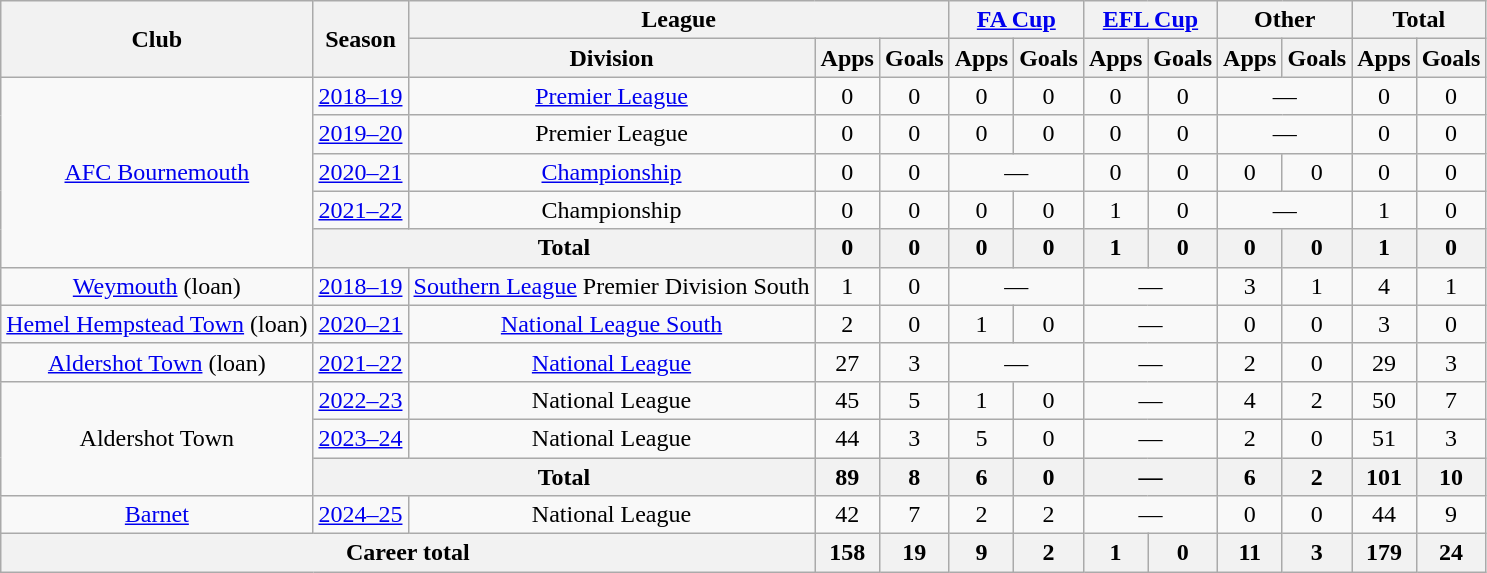<table class="wikitable" style="text-align: center;">
<tr>
<th rowspan="2">Club</th>
<th rowspan="2">Season</th>
<th colspan="3">League</th>
<th colspan="2"><a href='#'>FA Cup</a></th>
<th colspan="2"><a href='#'>EFL Cup</a></th>
<th colspan="2">Other</th>
<th colspan="2">Total</th>
</tr>
<tr>
<th>Division</th>
<th>Apps</th>
<th>Goals</th>
<th>Apps</th>
<th>Goals</th>
<th>Apps</th>
<th>Goals</th>
<th>Apps</th>
<th>Goals</th>
<th>Apps</th>
<th>Goals</th>
</tr>
<tr>
<td rowspan="5"><a href='#'>AFC Bournemouth</a></td>
<td><a href='#'>2018–19</a></td>
<td><a href='#'>Premier League</a></td>
<td>0</td>
<td>0</td>
<td>0</td>
<td>0</td>
<td>0</td>
<td>0</td>
<td colspan="2">—</td>
<td>0</td>
<td>0</td>
</tr>
<tr>
<td><a href='#'>2019–20</a></td>
<td>Premier League</td>
<td>0</td>
<td>0</td>
<td>0</td>
<td>0</td>
<td>0</td>
<td>0</td>
<td colspan="2">—</td>
<td>0</td>
<td>0</td>
</tr>
<tr>
<td><a href='#'>2020–21</a></td>
<td><a href='#'>Championship</a></td>
<td>0</td>
<td>0</td>
<td colspan="2">—</td>
<td>0</td>
<td>0</td>
<td>0</td>
<td>0</td>
<td>0</td>
<td>0</td>
</tr>
<tr>
<td><a href='#'>2021–22</a></td>
<td>Championship</td>
<td>0</td>
<td>0</td>
<td>0</td>
<td>0</td>
<td>1</td>
<td>0</td>
<td colspan="2">—</td>
<td>1</td>
<td>0</td>
</tr>
<tr>
<th colspan="2">Total</th>
<th>0</th>
<th>0</th>
<th>0</th>
<th>0</th>
<th>1</th>
<th>0</th>
<th>0</th>
<th>0</th>
<th>1</th>
<th>0</th>
</tr>
<tr>
<td><a href='#'>Weymouth</a> (loan)</td>
<td><a href='#'>2018–19</a></td>
<td><a href='#'>Southern League</a> Premier Division South</td>
<td>1</td>
<td>0</td>
<td colspan="2">—</td>
<td colspan="2">—</td>
<td>3</td>
<td>1</td>
<td>4</td>
<td>1</td>
</tr>
<tr>
<td><a href='#'>Hemel Hempstead Town</a> (loan)</td>
<td><a href='#'>2020–21</a></td>
<td><a href='#'>National League South</a></td>
<td>2</td>
<td>0</td>
<td>1</td>
<td>0</td>
<td colspan="2">—</td>
<td>0</td>
<td>0</td>
<td>3</td>
<td>0</td>
</tr>
<tr>
<td><a href='#'>Aldershot Town</a> (loan)</td>
<td><a href='#'>2021–22</a></td>
<td><a href='#'>National League</a></td>
<td>27</td>
<td>3</td>
<td colspan="2">—</td>
<td colspan="2">—</td>
<td>2</td>
<td>0</td>
<td>29</td>
<td>3</td>
</tr>
<tr>
<td rowspan="3">Aldershot Town</td>
<td><a href='#'>2022–23</a></td>
<td>National League</td>
<td>45</td>
<td>5</td>
<td>1</td>
<td>0</td>
<td colspan="2">—</td>
<td>4</td>
<td>2</td>
<td>50</td>
<td>7</td>
</tr>
<tr>
<td><a href='#'>2023–24</a></td>
<td>National League</td>
<td>44</td>
<td>3</td>
<td>5</td>
<td>0</td>
<td colspan="2">—</td>
<td>2</td>
<td>0</td>
<td>51</td>
<td>3</td>
</tr>
<tr>
<th colspan="2">Total</th>
<th>89</th>
<th>8</th>
<th>6</th>
<th>0</th>
<th colspan="2">—</th>
<th>6</th>
<th>2</th>
<th>101</th>
<th>10</th>
</tr>
<tr>
<td rowspan="1"><a href='#'>Barnet</a></td>
<td><a href='#'>2024–25</a></td>
<td>National League</td>
<td>42</td>
<td>7</td>
<td>2</td>
<td>2</td>
<td colspan="2">—</td>
<td>0</td>
<td>0</td>
<td>44</td>
<td>9</td>
</tr>
<tr>
<th colspan=3>Career total</th>
<th>158</th>
<th>19</th>
<th>9</th>
<th>2</th>
<th>1</th>
<th>0</th>
<th>11</th>
<th>3</th>
<th>179</th>
<th>24</th>
</tr>
</table>
